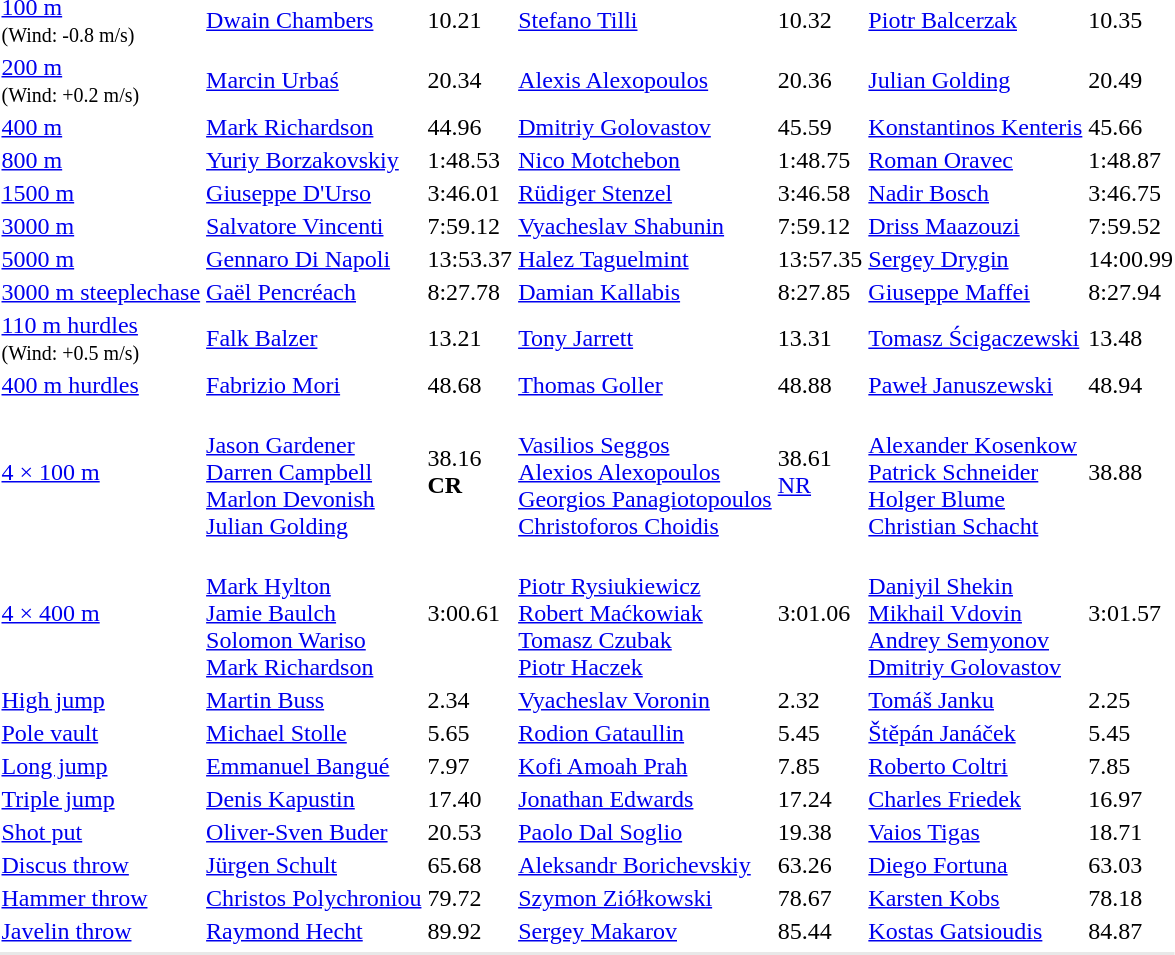<table>
<tr>
<td><a href='#'>100 m</a><br><small>(Wind: -0.8 m/s)</small></td>
<td><a href='#'>Dwain Chambers</a><br></td>
<td>10.21</td>
<td><a href='#'>Stefano Tilli</a><br></td>
<td>10.32</td>
<td><a href='#'>Piotr Balcerzak</a><br></td>
<td>10.35</td>
</tr>
<tr>
<td><a href='#'>200 m</a><br><small>(Wind: +0.2 m/s)</small></td>
<td><a href='#'>Marcin Urbaś</a><br></td>
<td>20.34</td>
<td><a href='#'>Alexis Alexopoulos</a><br></td>
<td>20.36</td>
<td><a href='#'>Julian Golding</a><br></td>
<td>20.49</td>
</tr>
<tr>
<td><a href='#'>400 m</a></td>
<td><a href='#'>Mark Richardson</a><br></td>
<td>44.96</td>
<td><a href='#'>Dmitriy Golovastov</a><br></td>
<td>45.59</td>
<td><a href='#'>Konstantinos Kenteris</a><br></td>
<td>45.66</td>
</tr>
<tr>
<td><a href='#'>800 m</a></td>
<td><a href='#'>Yuriy Borzakovskiy</a><br></td>
<td>1:48.53</td>
<td><a href='#'>Nico Motchebon</a><br></td>
<td>1:48.75</td>
<td><a href='#'>Roman Oravec</a><br></td>
<td>1:48.87</td>
</tr>
<tr>
<td><a href='#'>1500 m</a></td>
<td><a href='#'>Giuseppe D'Urso</a><br></td>
<td>3:46.01</td>
<td><a href='#'>Rüdiger Stenzel</a><br></td>
<td>3:46.58</td>
<td><a href='#'>Nadir Bosch</a><br></td>
<td>3:46.75</td>
</tr>
<tr>
<td><a href='#'>3000 m</a></td>
<td><a href='#'>Salvatore Vincenti</a><br></td>
<td>7:59.12</td>
<td><a href='#'>Vyacheslav Shabunin</a><br></td>
<td>7:59.12</td>
<td><a href='#'>Driss Maazouzi</a><br></td>
<td>7:59.52</td>
</tr>
<tr>
<td><a href='#'>5000 m</a></td>
<td><a href='#'>Gennaro Di Napoli</a><br></td>
<td>13:53.37</td>
<td><a href='#'>Halez Taguelmint</a><br></td>
<td>13:57.35</td>
<td><a href='#'>Sergey Drygin</a><br></td>
<td>14:00.99</td>
</tr>
<tr>
<td><a href='#'>3000 m steeplechase</a></td>
<td><a href='#'>Gaël Pencréach</a><br></td>
<td>8:27.78</td>
<td><a href='#'>Damian Kallabis</a><br></td>
<td>8:27.85</td>
<td><a href='#'>Giuseppe Maffei</a><br></td>
<td>8:27.94</td>
</tr>
<tr>
<td><a href='#'>110 m hurdles</a><br><small>(Wind: +0.5 m/s)</small></td>
<td><a href='#'>Falk Balzer</a><br></td>
<td>13.21</td>
<td><a href='#'>Tony Jarrett</a><br></td>
<td>13.31</td>
<td><a href='#'>Tomasz Ścigaczewski</a><br></td>
<td>13.48</td>
</tr>
<tr>
<td><a href='#'>400 m hurdles</a></td>
<td><a href='#'>Fabrizio Mori</a><br></td>
<td>48.68</td>
<td><a href='#'>Thomas Goller</a><br></td>
<td>48.88</td>
<td><a href='#'>Paweł Januszewski</a><br></td>
<td>48.94</td>
</tr>
<tr>
<td><a href='#'>4 × 100 m</a></td>
<td><br><a href='#'>Jason Gardener</a><br><a href='#'>Darren Campbell</a><br><a href='#'>Marlon Devonish</a><br><a href='#'>Julian Golding</a></td>
<td>38.16<br><strong>CR</strong></td>
<td><br><a href='#'>Vasilios Seggos</a><br><a href='#'>Alexios Alexopoulos</a><br><a href='#'>Georgios Panagiotopoulos</a><br><a href='#'>Christoforos Choidis</a></td>
<td>38.61<br><a href='#'>NR</a></td>
<td><br><a href='#'>Alexander Kosenkow</a><br><a href='#'>Patrick Schneider</a><br><a href='#'>Holger Blume</a><br><a href='#'>Christian Schacht</a></td>
<td>38.88</td>
</tr>
<tr>
<td><a href='#'>4 × 400 m</a></td>
<td><br><a href='#'>Mark Hylton</a><br><a href='#'>Jamie Baulch</a><br><a href='#'>Solomon Wariso</a><br><a href='#'>Mark Richardson</a></td>
<td>3:00.61</td>
<td><br><a href='#'>Piotr Rysiukiewicz</a><br><a href='#'>Robert Maćkowiak</a><br><a href='#'>Tomasz Czubak</a><br><a href='#'>Piotr Haczek</a></td>
<td>3:01.06</td>
<td><br><a href='#'>Daniyil Shekin</a><br><a href='#'>Mikhail Vdovin</a><br><a href='#'>Andrey Semyonov</a><br><a href='#'>Dmitriy Golovastov</a></td>
<td>3:01.57</td>
</tr>
<tr>
<td><a href='#'>High jump</a></td>
<td><a href='#'>Martin Buss</a><br></td>
<td>2.34</td>
<td><a href='#'>Vyacheslav Voronin</a><br></td>
<td>2.32</td>
<td><a href='#'>Tomáš Janku</a><br></td>
<td>2.25</td>
</tr>
<tr>
<td><a href='#'>Pole vault</a></td>
<td><a href='#'>Michael Stolle</a><br></td>
<td>5.65</td>
<td><a href='#'>Rodion Gataullin</a><br></td>
<td>5.45</td>
<td><a href='#'>Štěpán Janáček</a><br></td>
<td>5.45</td>
</tr>
<tr>
<td><a href='#'>Long jump</a></td>
<td><a href='#'>Emmanuel Bangué</a><br></td>
<td>7.97</td>
<td><a href='#'>Kofi Amoah Prah</a><br></td>
<td>7.85</td>
<td><a href='#'>Roberto Coltri</a><br></td>
<td>7.85</td>
</tr>
<tr>
<td><a href='#'>Triple jump</a></td>
<td><a href='#'>Denis Kapustin</a><br></td>
<td>17.40</td>
<td><a href='#'>Jonathan Edwards</a><br></td>
<td>17.24</td>
<td><a href='#'>Charles Friedek</a><br></td>
<td>16.97</td>
</tr>
<tr>
<td><a href='#'>Shot put</a></td>
<td><a href='#'>Oliver-Sven Buder</a><br></td>
<td>20.53</td>
<td><a href='#'>Paolo Dal Soglio</a><br></td>
<td>19.38</td>
<td><a href='#'>Vaios Tigas</a><br></td>
<td>18.71</td>
</tr>
<tr>
<td><a href='#'>Discus throw</a></td>
<td><a href='#'>Jürgen Schult</a><br></td>
<td>65.68</td>
<td><a href='#'>Aleksandr Borichevskiy</a><br></td>
<td>63.26</td>
<td><a href='#'>Diego Fortuna</a><br></td>
<td>63.03</td>
</tr>
<tr>
<td><a href='#'>Hammer throw</a></td>
<td><a href='#'>Christos Polychroniou</a><br></td>
<td>79.72</td>
<td><a href='#'>Szymon Ziółkowski</a><br></td>
<td>78.67</td>
<td><a href='#'>Karsten Kobs</a><br></td>
<td>78.18</td>
</tr>
<tr>
<td><a href='#'>Javelin throw</a></td>
<td><a href='#'>Raymond Hecht</a><br></td>
<td>89.92</td>
<td><a href='#'>Sergey Makarov</a><br></td>
<td>85.44</td>
<td><a href='#'>Kostas Gatsioudis</a><br></td>
<td>84.87</td>
</tr>
<tr>
</tr>
<tr bgcolor= e8e8e8>
<td colspan=7></td>
</tr>
</table>
